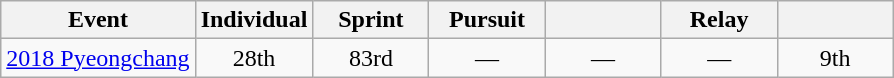<table class="wikitable" style="text-align: center;">
<tr ">
<th>Event</th>
<th style="width:70px;">Individual</th>
<th style="width:70px;">Sprint</th>
<th style="width:70px;">Pursuit</th>
<th style="width:70px;"></th>
<th style="width:70px;">Relay</th>
<th style="width:70px;"></th>
</tr>
<tr>
<td align=left> <a href='#'>2018 Pyeongchang</a></td>
<td>28th</td>
<td>83rd</td>
<td>—</td>
<td>—</td>
<td>—</td>
<td>9th</td>
</tr>
</table>
